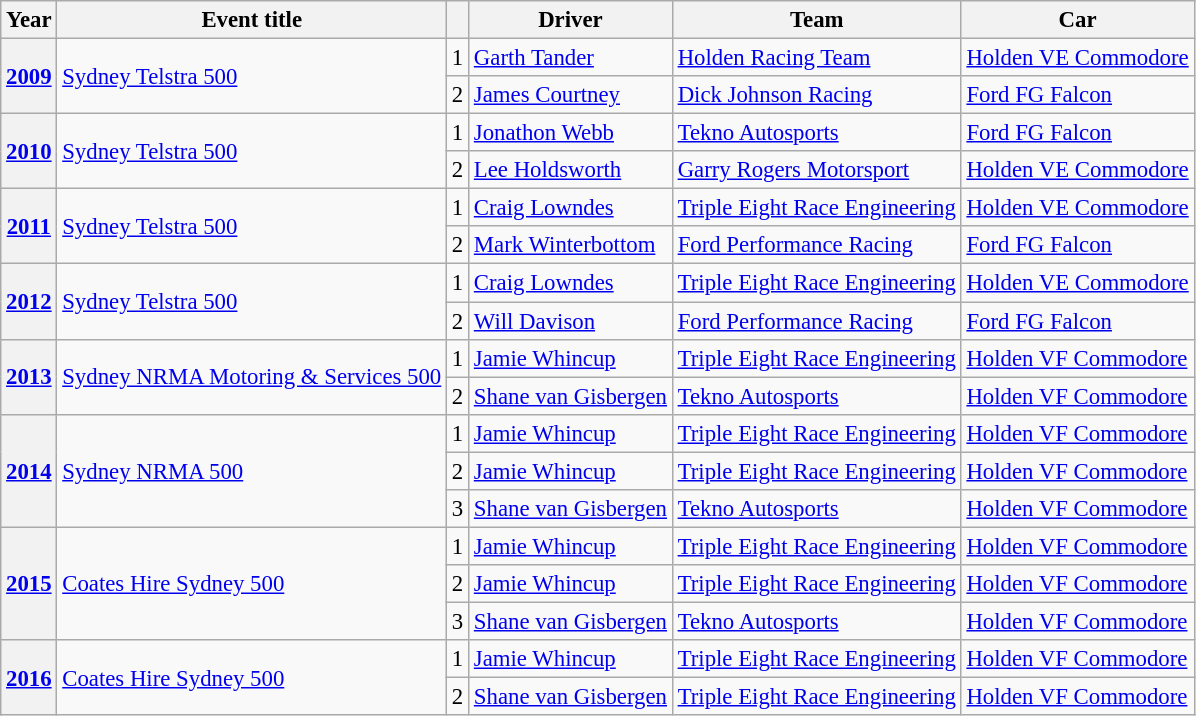<table style="font-size: 95%;" class="wikitable">
<tr>
<th>Year</th>
<th>Event title</th>
<th></th>
<th>Driver</th>
<th>Team</th>
<th>Car</th>
</tr>
<tr>
<th rowspan="2"><a href='#'>2009</a></th>
<td rowspan="2"><a href='#'>Sydney Telstra 500</a></td>
<td align="center">1</td>
<td> <a href='#'>Garth Tander</a></td>
<td><a href='#'>Holden Racing Team</a></td>
<td><a href='#'>Holden VE Commodore</a></td>
</tr>
<tr>
<td align="center">2</td>
<td> <a href='#'>James Courtney</a></td>
<td><a href='#'>Dick Johnson Racing</a></td>
<td><a href='#'>Ford FG Falcon</a></td>
</tr>
<tr>
<th rowspan="2"><a href='#'>2010</a></th>
<td rowspan="2"><a href='#'>Sydney Telstra 500</a></td>
<td align="center">1</td>
<td> <a href='#'>Jonathon Webb</a></td>
<td><a href='#'>Tekno Autosports</a></td>
<td><a href='#'>Ford FG Falcon</a></td>
</tr>
<tr>
<td align="center">2</td>
<td> <a href='#'>Lee Holdsworth</a></td>
<td><a href='#'>Garry Rogers Motorsport</a></td>
<td><a href='#'>Holden VE Commodore</a></td>
</tr>
<tr>
<th rowspan="2"><a href='#'>2011</a></th>
<td rowspan="2"><a href='#'>Sydney Telstra 500</a></td>
<td align="center">1</td>
<td> <a href='#'>Craig Lowndes</a></td>
<td><a href='#'>Triple Eight Race Engineering</a></td>
<td><a href='#'>Holden VE Commodore</a></td>
</tr>
<tr>
<td align="center">2</td>
<td> <a href='#'>Mark Winterbottom</a></td>
<td><a href='#'>Ford Performance Racing</a></td>
<td><a href='#'>Ford FG Falcon</a></td>
</tr>
<tr>
<th rowspan="2"><a href='#'>2012</a></th>
<td rowspan="2"><a href='#'>Sydney Telstra 500</a></td>
<td align="center">1</td>
<td> <a href='#'>Craig Lowndes</a></td>
<td><a href='#'>Triple Eight Race Engineering</a></td>
<td><a href='#'>Holden VE Commodore</a></td>
</tr>
<tr>
<td align="center">2</td>
<td> <a href='#'>Will Davison</a></td>
<td><a href='#'>Ford Performance Racing</a></td>
<td><a href='#'>Ford FG Falcon</a></td>
</tr>
<tr>
<th rowspan="2"><a href='#'>2013</a></th>
<td rowspan="2"><a href='#'>Sydney NRMA Motoring & Services 500</a></td>
<td align="center">1</td>
<td> <a href='#'>Jamie Whincup</a></td>
<td><a href='#'>Triple Eight Race Engineering</a></td>
<td><a href='#'>Holden VF Commodore</a></td>
</tr>
<tr>
<td align="center">2</td>
<td> <a href='#'>Shane van Gisbergen</a></td>
<td><a href='#'>Tekno Autosports</a></td>
<td><a href='#'>Holden VF Commodore</a></td>
</tr>
<tr>
<th rowspan="3"><a href='#'>2014</a></th>
<td rowspan="3"><a href='#'>Sydney NRMA 500</a></td>
<td align="center">1</td>
<td> <a href='#'>Jamie Whincup</a></td>
<td><a href='#'>Triple Eight Race Engineering</a></td>
<td><a href='#'>Holden VF Commodore</a></td>
</tr>
<tr>
<td align="center">2</td>
<td> <a href='#'>Jamie Whincup</a></td>
<td><a href='#'>Triple Eight Race Engineering</a></td>
<td><a href='#'>Holden VF Commodore</a></td>
</tr>
<tr>
<td align="center">3</td>
<td> <a href='#'>Shane van Gisbergen</a></td>
<td><a href='#'>Tekno Autosports</a></td>
<td><a href='#'>Holden VF Commodore</a></td>
</tr>
<tr>
<th rowspan="3"><a href='#'>2015</a></th>
<td rowspan="3"><a href='#'>Coates Hire Sydney 500</a></td>
<td align="center">1</td>
<td> <a href='#'>Jamie Whincup</a></td>
<td><a href='#'>Triple Eight Race Engineering</a></td>
<td><a href='#'>Holden VF Commodore</a></td>
</tr>
<tr>
<td align="center">2</td>
<td> <a href='#'>Jamie Whincup</a></td>
<td><a href='#'>Triple Eight Race Engineering</a></td>
<td><a href='#'>Holden VF Commodore</a></td>
</tr>
<tr>
<td align="center">3</td>
<td> <a href='#'>Shane van Gisbergen</a></td>
<td><a href='#'>Tekno Autosports</a></td>
<td><a href='#'>Holden VF Commodore</a></td>
</tr>
<tr>
<th rowspan="2"><a href='#'>2016</a></th>
<td rowspan="2"><a href='#'>Coates Hire Sydney 500</a></td>
<td align="center">1</td>
<td> <a href='#'>Jamie Whincup</a></td>
<td><a href='#'>Triple Eight Race Engineering</a></td>
<td><a href='#'>Holden VF Commodore</a></td>
</tr>
<tr>
<td align="center">2</td>
<td> <a href='#'>Shane van Gisbergen</a></td>
<td><a href='#'>Triple Eight Race Engineering</a></td>
<td><a href='#'>Holden VF Commodore</a></td>
</tr>
</table>
